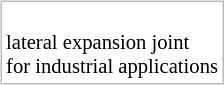<table style="float: right; border: 1px solid #BBB; margin: .46em 0 0 .2em;">
<tr style="font-size: 86%;">
<td valign="top"> <br>lateral expansion joint<br>for industrial applications</td>
</tr>
</table>
